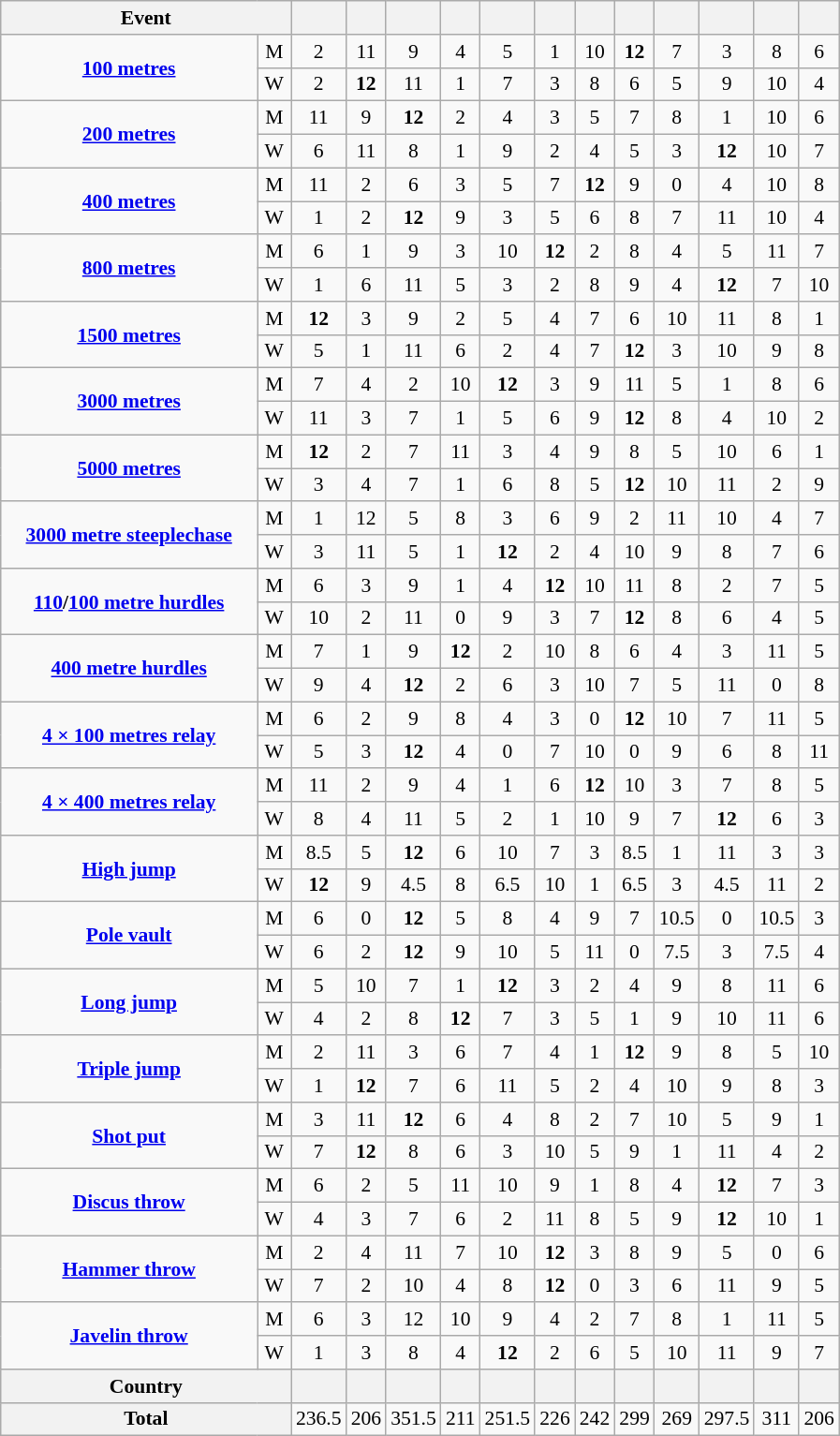<table class="wikitable" style="background-color: #f9f9f9; font-size: 90%; text-align: center">
<tr>
<th width=200 colspan=2>Event</th>
<th></th>
<th></th>
<th></th>
<th></th>
<th></th>
<th></th>
<th></th>
<th></th>
<th></th>
<th></th>
<th></th>
<th></th>
</tr>
<tr>
<td rowspan=2><strong><a href='#'>100 metres</a></strong></td>
<td>M</td>
<td>2</td>
<td>11</td>
<td>9</td>
<td>4</td>
<td>5</td>
<td>1</td>
<td>10</td>
<td><strong>12</strong></td>
<td>7</td>
<td>3</td>
<td>8</td>
<td>6</td>
</tr>
<tr>
<td>W</td>
<td>2</td>
<td><strong>12</strong></td>
<td>11</td>
<td>1</td>
<td>7</td>
<td>3</td>
<td>8</td>
<td>6</td>
<td>5</td>
<td>9</td>
<td>10</td>
<td>4</td>
</tr>
<tr>
<td rowspan=2><strong><a href='#'>200 metres</a></strong></td>
<td>M</td>
<td>11</td>
<td>9</td>
<td><strong>12</strong></td>
<td>2</td>
<td>4</td>
<td>3</td>
<td>5</td>
<td>7</td>
<td>8</td>
<td>1</td>
<td>10</td>
<td>6</td>
</tr>
<tr>
<td>W</td>
<td>6</td>
<td>11</td>
<td>8</td>
<td>1</td>
<td>9</td>
<td>2</td>
<td>4</td>
<td>5</td>
<td>3</td>
<td><strong>12</strong></td>
<td>10</td>
<td>7</td>
</tr>
<tr>
<td rowspan=2><strong><a href='#'>400 metres</a></strong></td>
<td>M</td>
<td>11</td>
<td>2</td>
<td>6</td>
<td>3</td>
<td>5</td>
<td>7</td>
<td><strong>12</strong></td>
<td>9</td>
<td>0</td>
<td>4</td>
<td>10</td>
<td>8</td>
</tr>
<tr>
<td>W</td>
<td>1</td>
<td>2</td>
<td><strong>12</strong></td>
<td>9</td>
<td>3</td>
<td>5</td>
<td>6</td>
<td>8</td>
<td>7</td>
<td>11</td>
<td>10</td>
<td>4</td>
</tr>
<tr>
<td rowspan=2><strong><a href='#'>800 metres</a></strong></td>
<td>M</td>
<td>6</td>
<td>1</td>
<td>9</td>
<td>3</td>
<td>10</td>
<td><strong>12</strong></td>
<td>2</td>
<td>8</td>
<td>4</td>
<td>5</td>
<td>11</td>
<td>7</td>
</tr>
<tr>
<td>W</td>
<td>1</td>
<td>6</td>
<td>11</td>
<td>5</td>
<td>3</td>
<td>2</td>
<td>8</td>
<td>9</td>
<td>4</td>
<td><strong>12</strong></td>
<td>7</td>
<td>10</td>
</tr>
<tr>
<td rowspan=2><strong><a href='#'>1500 metres</a></strong></td>
<td>M</td>
<td><strong>12</strong></td>
<td>3</td>
<td>9</td>
<td>2</td>
<td>5</td>
<td>4</td>
<td>7</td>
<td>6</td>
<td>10</td>
<td>11</td>
<td>8</td>
<td>1</td>
</tr>
<tr>
<td>W</td>
<td>5</td>
<td>1</td>
<td>11</td>
<td>6</td>
<td>2</td>
<td>4</td>
<td>7</td>
<td><strong>12</strong></td>
<td>3</td>
<td>10</td>
<td>9</td>
<td>8</td>
</tr>
<tr>
<td rowspan=2><strong><a href='#'>3000 metres</a></strong></td>
<td>M</td>
<td>7</td>
<td>4</td>
<td>2</td>
<td>10</td>
<td><strong>12</strong></td>
<td>3</td>
<td>9</td>
<td>11</td>
<td>5</td>
<td>1</td>
<td>8</td>
<td>6</td>
</tr>
<tr>
<td>W</td>
<td>11</td>
<td>3</td>
<td>7</td>
<td>1</td>
<td>5</td>
<td>6</td>
<td>9</td>
<td><strong>12</strong></td>
<td>8</td>
<td>4</td>
<td>10</td>
<td>2</td>
</tr>
<tr>
<td rowspan=2><strong><a href='#'>5000 metres</a></strong></td>
<td>M</td>
<td><strong>12</strong></td>
<td>2</td>
<td>7</td>
<td>11</td>
<td>3</td>
<td>4</td>
<td>9</td>
<td>8</td>
<td>5</td>
<td>10</td>
<td>6</td>
<td>1</td>
</tr>
<tr>
<td>W</td>
<td>3</td>
<td>4</td>
<td>7</td>
<td>1</td>
<td>6</td>
<td>8</td>
<td>5</td>
<td><strong>12</strong></td>
<td>10</td>
<td>11</td>
<td>2</td>
<td>9</td>
</tr>
<tr>
<td rowspan=2><strong><a href='#'>3000 metre steeplechase</a></strong></td>
<td>M</td>
<td>1</td>
<td>12</td>
<td>5</td>
<td>8</td>
<td>3</td>
<td>6</td>
<td>9</td>
<td>2</td>
<td>11</td>
<td>10</td>
<td>4</td>
<td>7</td>
</tr>
<tr>
<td>W</td>
<td>3</td>
<td>11</td>
<td>5</td>
<td>1</td>
<td><strong>12</strong></td>
<td>2</td>
<td>4</td>
<td>10</td>
<td>9</td>
<td>8</td>
<td>7</td>
<td>6</td>
</tr>
<tr>
<td rowspan=2><strong><a href='#'>110</a>/<a href='#'>100 metre hurdles</a></strong></td>
<td>M</td>
<td>6</td>
<td>3</td>
<td>9</td>
<td>1</td>
<td>4</td>
<td><strong>12</strong></td>
<td>10</td>
<td>11</td>
<td>8</td>
<td>2</td>
<td>7</td>
<td>5</td>
</tr>
<tr>
<td>W</td>
<td>10</td>
<td>2</td>
<td>11</td>
<td>0</td>
<td>9</td>
<td>3</td>
<td>7</td>
<td><strong>12</strong></td>
<td>8</td>
<td>6</td>
<td>4</td>
<td>5</td>
</tr>
<tr>
<td rowspan=2><strong><a href='#'>400 metre hurdles</a></strong></td>
<td>M</td>
<td>7</td>
<td>1</td>
<td>9</td>
<td><strong>12</strong></td>
<td>2</td>
<td>10</td>
<td>8</td>
<td>6</td>
<td>4</td>
<td>3</td>
<td>11</td>
<td>5</td>
</tr>
<tr>
<td>W</td>
<td>9</td>
<td>4</td>
<td><strong>12</strong></td>
<td>2</td>
<td>6</td>
<td>3</td>
<td>10</td>
<td>7</td>
<td>5</td>
<td>11</td>
<td>0</td>
<td>8</td>
</tr>
<tr>
<td rowspan=2><strong><a href='#'>4 × 100 metres relay</a></strong></td>
<td>M</td>
<td>6</td>
<td>2</td>
<td>9</td>
<td>8</td>
<td>4</td>
<td>3</td>
<td>0</td>
<td><strong>12</strong></td>
<td>10</td>
<td>7</td>
<td>11</td>
<td>5</td>
</tr>
<tr>
<td>W</td>
<td>5</td>
<td>3</td>
<td><strong>12</strong></td>
<td>4</td>
<td>0</td>
<td>7</td>
<td>10</td>
<td>0</td>
<td>9</td>
<td>6</td>
<td>8</td>
<td>11</td>
</tr>
<tr>
<td rowspan=2><strong><a href='#'>4 × 400 metres relay</a></strong></td>
<td>M</td>
<td>11</td>
<td>2</td>
<td>9</td>
<td>4</td>
<td>1</td>
<td>6</td>
<td><strong>12</strong></td>
<td>10</td>
<td>3</td>
<td>7</td>
<td>8</td>
<td>5</td>
</tr>
<tr>
<td>W</td>
<td>8</td>
<td>4</td>
<td>11</td>
<td>5</td>
<td>2</td>
<td>1</td>
<td>10</td>
<td>9</td>
<td>7</td>
<td><strong>12</strong></td>
<td>6</td>
<td>3</td>
</tr>
<tr>
<td rowspan=2><strong><a href='#'>High jump</a></strong></td>
<td>M</td>
<td>8.5</td>
<td>5</td>
<td><strong>12</strong></td>
<td>6</td>
<td>10</td>
<td>7</td>
<td>3</td>
<td>8.5</td>
<td>1</td>
<td>11</td>
<td>3</td>
<td>3</td>
</tr>
<tr>
<td>W</td>
<td><strong>12</strong></td>
<td>9</td>
<td>4.5</td>
<td>8</td>
<td>6.5</td>
<td>10</td>
<td>1</td>
<td>6.5</td>
<td>3</td>
<td>4.5</td>
<td>11</td>
<td>2</td>
</tr>
<tr>
<td rowspan=2><strong><a href='#'>Pole vault</a></strong></td>
<td>M</td>
<td>6</td>
<td>0</td>
<td><strong>12</strong></td>
<td>5</td>
<td>8</td>
<td>4</td>
<td>9</td>
<td>7</td>
<td>10.5</td>
<td>0</td>
<td>10.5</td>
<td>3</td>
</tr>
<tr>
<td>W</td>
<td>6</td>
<td>2</td>
<td><strong>12</strong></td>
<td>9</td>
<td>10</td>
<td>5</td>
<td>11</td>
<td>0</td>
<td>7.5</td>
<td>3</td>
<td>7.5</td>
<td>4</td>
</tr>
<tr>
<td rowspan=2><strong><a href='#'>Long jump</a></strong></td>
<td>M</td>
<td>5</td>
<td>10</td>
<td>7</td>
<td>1</td>
<td><strong>12</strong></td>
<td>3</td>
<td>2</td>
<td>4</td>
<td>9</td>
<td>8</td>
<td>11</td>
<td>6</td>
</tr>
<tr>
<td>W</td>
<td>4</td>
<td>2</td>
<td>8</td>
<td><strong>12</strong></td>
<td>7</td>
<td>3</td>
<td>5</td>
<td>1</td>
<td>9</td>
<td>10</td>
<td>11</td>
<td>6</td>
</tr>
<tr>
<td rowspan=2><strong><a href='#'>Triple jump</a></strong></td>
<td>M</td>
<td>2</td>
<td>11</td>
<td>3</td>
<td>6</td>
<td>7</td>
<td>4</td>
<td>1</td>
<td><strong>12</strong></td>
<td>9</td>
<td>8</td>
<td>5</td>
<td>10</td>
</tr>
<tr>
<td>W</td>
<td>1</td>
<td><strong>12</strong></td>
<td>7</td>
<td>6</td>
<td>11</td>
<td>5</td>
<td>2</td>
<td>4</td>
<td>10</td>
<td>9</td>
<td>8</td>
<td>3</td>
</tr>
<tr>
<td rowspan=2><strong><a href='#'>Shot put</a></strong></td>
<td>M</td>
<td>3</td>
<td>11</td>
<td><strong>12</strong></td>
<td>6</td>
<td>4</td>
<td>8</td>
<td>2</td>
<td>7</td>
<td>10</td>
<td>5</td>
<td>9</td>
<td>1</td>
</tr>
<tr>
<td>W</td>
<td>7</td>
<td><strong>12</strong></td>
<td>8</td>
<td>6</td>
<td>3</td>
<td>10</td>
<td>5</td>
<td>9</td>
<td>1</td>
<td>11</td>
<td>4</td>
<td>2</td>
</tr>
<tr>
<td rowspan=2><strong><a href='#'>Discus throw</a></strong></td>
<td>M</td>
<td>6</td>
<td>2</td>
<td>5</td>
<td>11</td>
<td>10</td>
<td>9</td>
<td>1</td>
<td>8</td>
<td>4</td>
<td><strong>12</strong></td>
<td>7</td>
<td>3</td>
</tr>
<tr>
<td>W</td>
<td>4</td>
<td>3</td>
<td>7</td>
<td>6</td>
<td>2</td>
<td>11</td>
<td>8</td>
<td>5</td>
<td>9</td>
<td><strong>12</strong></td>
<td>10</td>
<td>1</td>
</tr>
<tr>
<td rowspan=2><strong><a href='#'>Hammer throw</a></strong></td>
<td>M</td>
<td>2</td>
<td>4</td>
<td>11</td>
<td>7</td>
<td>10</td>
<td><strong>12</strong></td>
<td>3</td>
<td>8</td>
<td>9</td>
<td>5</td>
<td>0</td>
<td>6</td>
</tr>
<tr>
<td>W</td>
<td>7</td>
<td>2</td>
<td>10</td>
<td>4</td>
<td>8</td>
<td><strong>12</strong></td>
<td>0</td>
<td>3</td>
<td>6</td>
<td>11</td>
<td>9</td>
<td>5</td>
</tr>
<tr>
<td rowspan=2><strong><a href='#'>Javelin throw</a></strong></td>
<td>M</td>
<td>6</td>
<td>3</td>
<td>12</td>
<td>10</td>
<td>9</td>
<td>4</td>
<td>2</td>
<td>7</td>
<td>8</td>
<td>1</td>
<td>11</td>
<td>5</td>
</tr>
<tr>
<td>W</td>
<td>1</td>
<td>3</td>
<td>8</td>
<td>4</td>
<td><strong>12</strong></td>
<td>2</td>
<td>6</td>
<td>5</td>
<td>10</td>
<td>11</td>
<td>9</td>
<td>7</td>
</tr>
<tr>
<th colspan=2>Country</th>
<th></th>
<th></th>
<th></th>
<th></th>
<th></th>
<th></th>
<th></th>
<th></th>
<th></th>
<th></th>
<th></th>
<th></th>
</tr>
<tr>
<th colspan=2>Total</th>
<td>236.5</td>
<td>206</td>
<td>351.5</td>
<td>211</td>
<td>251.5</td>
<td>226</td>
<td>242</td>
<td>299</td>
<td>269</td>
<td>297.5</td>
<td>311</td>
<td>206</td>
</tr>
</table>
